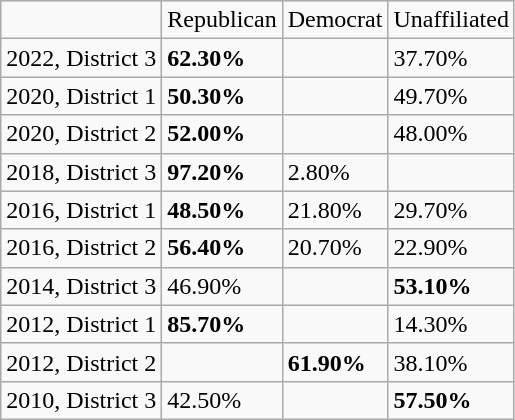<table class="wikitable">
<tr>
<td></td>
<td>Republican</td>
<td>Democrat</td>
<td>Unaffiliated</td>
</tr>
<tr>
<td>2022, District 3</td>
<td><strong>62.30%</strong></td>
<td></td>
<td>37.70%</td>
</tr>
<tr>
<td>2020, District 1</td>
<td><strong>50.30%</strong></td>
<td></td>
<td>49.70%</td>
</tr>
<tr>
<td>2020, District 2</td>
<td><strong>52.00%</strong></td>
<td></td>
<td>48.00%</td>
</tr>
<tr>
<td>2018, District 3</td>
<td><strong>97.20%</strong></td>
<td>2.80%</td>
<td></td>
</tr>
<tr>
<td>2016, District 1</td>
<td><strong>48.50%</strong></td>
<td>21.80%</td>
<td>29.70%</td>
</tr>
<tr>
<td>2016, District 2</td>
<td><strong>56.40%</strong></td>
<td>20.70%</td>
<td>22.90%</td>
</tr>
<tr>
<td>2014, District 3</td>
<td>46.90%</td>
<td></td>
<td><strong>53.10%</strong></td>
</tr>
<tr>
<td>2012, District 1</td>
<td><strong>85.70%</strong></td>
<td></td>
<td>14.30%</td>
</tr>
<tr>
<td>2012, District 2</td>
<td></td>
<td><strong>61.90%</strong></td>
<td>38.10%</td>
</tr>
<tr>
<td>2010, District 3</td>
<td>42.50%</td>
<td></td>
<td><strong>57.50%</strong></td>
</tr>
</table>
